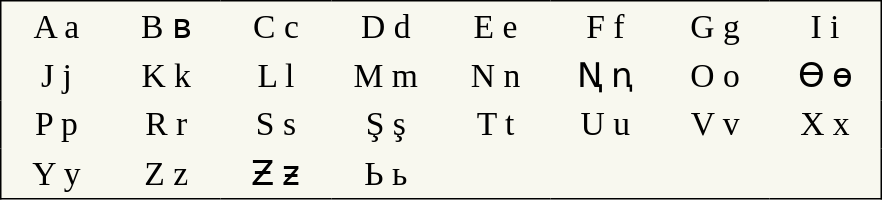<table style="font-family:Arial Unicode MS; font-size:1.4em; border-color:#000000; border-width:1px; border-style:solid; border-collapse:collapse; background-color:#F8F8EF">
<tr>
<td style="width:3em; text-align:center; padding: 3px;">A a</td>
<td style="width:3em; text-align:center; padding: 3px;">B ʙ</td>
<td style="width:3em; text-align:center; padding: 3px;">C c</td>
<td style="width:3em; text-align:center; padding: 3px;">D d</td>
<td style="width:3em; text-align:center; padding: 3px;">E e</td>
<td style="width:3em; text-align:center; padding: 3px;">F f</td>
<td style="width:3em; text-align:center; padding: 3px;">G g</td>
<td style="width:3em; text-align:center; padding: 3px;">I i</td>
</tr>
<tr>
<td style="width:3em; text-align:center; padding: 3px;">J j</td>
<td style="width:3em; text-align:center; padding: 3px;">K k</td>
<td style="width:3em; text-align:center; padding: 3px;">L l</td>
<td style="width:3em; text-align:center; padding: 3px;">M m</td>
<td style="width:3em; text-align:center; padding: 3px;">N n</td>
<td style="width:3em; text-align:center; padding: 3px;">Ꞑ ꞑ</td>
<td style="width:3em; text-align:center; padding: 3px;">O o</td>
<td style="width:3em; text-align:center; padding: 3px;">Ɵ ɵ</td>
</tr>
<tr>
<td style="width:3em; text-align:center; padding: 3px;">P p</td>
<td style="width:3em; text-align:center; padding: 3px;">R r</td>
<td style="width:3em; text-align:center; padding: 3px;">S s</td>
<td style="width:3em; text-align:center; padding: 3px;">Ş ş</td>
<td style="width:3em; text-align:center; padding: 3px;">T t</td>
<td style="width:3em; text-align:center; padding: 3px;">U u</td>
<td style="width:3em; text-align:center; padding: 3px;">V v</td>
<td style="width:3em; text-align:center; padding: 3px;">X x</td>
</tr>
<tr>
<td style="width:3em; text-align:center; padding: 3px;">Y y</td>
<td style="width:3em; text-align:center; padding: 3px;">Z z</td>
<td style="width:3em; text-align:center; padding: 3px;">Ƶ ƶ</td>
<td style="width:3em; text-align:center; padding: 3px;">Ь ь</td>
<td></td>
<td></td>
<td></td>
<td></td>
</tr>
</table>
